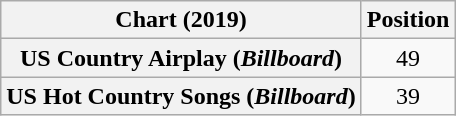<table class="wikitable sortable plainrowheaders" style="text-align:center">
<tr>
<th>Chart (2019)</th>
<th>Position</th>
</tr>
<tr>
<th scope="row">US Country Airplay (<em>Billboard</em>)</th>
<td>49</td>
</tr>
<tr>
<th scope="row">US Hot Country Songs (<em>Billboard</em>)</th>
<td>39</td>
</tr>
</table>
